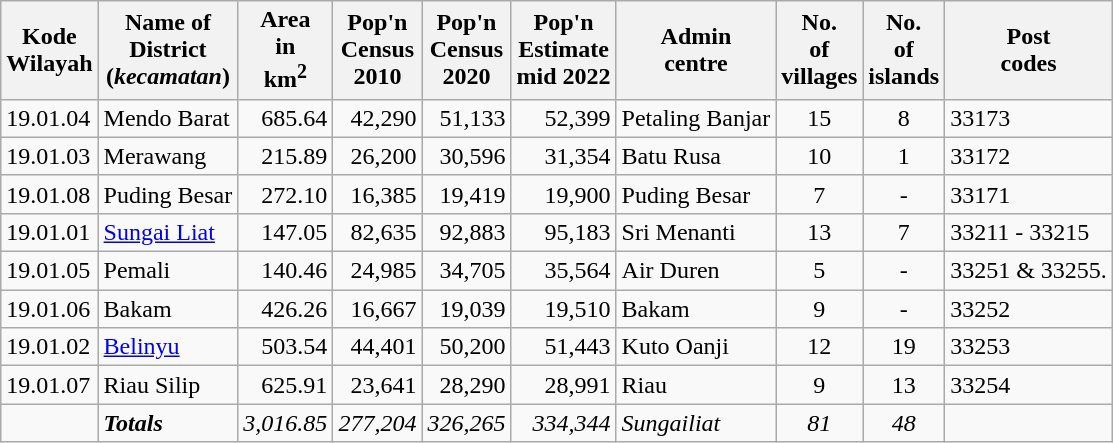<table class="sortable wikitable">
<tr>
<th>Kode <br>Wilayah</th>
<th>Name of<br>District <br>(<em>kecamatan</em>)</th>
<th>Area <br>in <br>km<sup>2</sup></th>
<th>Pop'n<br>Census<br>2010</th>
<th>Pop'n<br>Census<br>2020</th>
<th>Pop'n<br>Estimate<br>mid 2022</th>
<th>Admin<br>centre</th>
<th>No.<br>of <br>villages</th>
<th>No.<br>of <br>islands</th>
<th>Post<br>codes</th>
</tr>
<tr>
<td>19.01.04</td>
<td>Mendo Barat</td>
<td align="right">685.64</td>
<td align="right">42,290</td>
<td align="right">51,133</td>
<td align="right">52,399</td>
<td>Petaling Banjar</td>
<td align="center">15</td>
<td align="center">8</td>
<td>33173</td>
</tr>
<tr>
<td>19.01.03</td>
<td>Merawang</td>
<td align="right">215.89</td>
<td align="right">26,200</td>
<td align="right">30,596</td>
<td align="right">31,354</td>
<td>Batu Rusa</td>
<td align="center">10</td>
<td align="center">1</td>
<td>33172</td>
</tr>
<tr>
<td>19.01.08</td>
<td>Puding Besar</td>
<td align="right">272.10</td>
<td align="right">16,385</td>
<td align="right">19,419</td>
<td align="right">19,900</td>
<td>Puding Besar</td>
<td align="center">7</td>
<td align="center">-</td>
<td>33171</td>
</tr>
<tr>
<td>19.01.01</td>
<td><a href='#'>Sungai Liat</a></td>
<td align="right">147.05</td>
<td align="right">82,635</td>
<td align="right">92,883</td>
<td align="right">95,183</td>
<td>Sri Menanti</td>
<td align="center">13</td>
<td align="center">7</td>
<td>33211 - 33215</td>
</tr>
<tr>
<td>19.01.05</td>
<td>Pemali</td>
<td align="right">140.46</td>
<td align="right">24,985</td>
<td align="right">34,705</td>
<td align="right">35,564</td>
<td>Air Duren</td>
<td align="center">5</td>
<td align="center">-</td>
<td>33251 & 33255.</td>
</tr>
<tr>
<td>19.01.06</td>
<td>Bakam</td>
<td align="right">426.26</td>
<td align="right">16,667</td>
<td align="right">19,039</td>
<td align="right">19,510</td>
<td>Bakam</td>
<td align="center">9</td>
<td align="center">-</td>
<td>33252</td>
</tr>
<tr>
<td>19.01.02</td>
<td><a href='#'>Belinyu</a></td>
<td align="right">503.54</td>
<td align="right">44,401</td>
<td align="right">50,200</td>
<td align="right">51,443</td>
<td>Kuto Oanji</td>
<td align="center">12</td>
<td align="center">19</td>
<td>33253</td>
</tr>
<tr>
<td>19.01.07</td>
<td>Riau Silip</td>
<td align="right">625.91</td>
<td align="right">23,641</td>
<td align="right">28,290</td>
<td align="right">28,991</td>
<td>Riau</td>
<td align="center">9</td>
<td align="center">13</td>
<td>33254</td>
</tr>
<tr>
<td></td>
<td><strong><em>Totals</em></strong></td>
<td align="right"><em>3,016.85</em></td>
<td align="right"><em>277,204</em></td>
<td align="right"><em>326,265</em></td>
<td align="right"><em>334,344</em></td>
<td><em>Sungailiat</em></td>
<td align="center"><em>81</em></td>
<td align="center"><em>48</em></td>
<td></td>
</tr>
</table>
